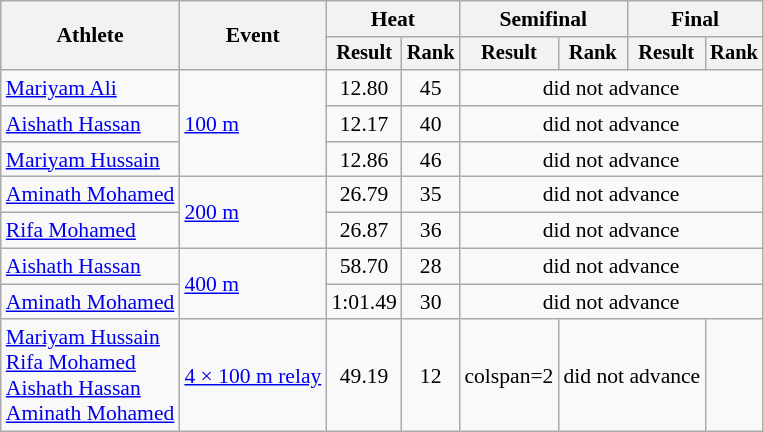<table class="wikitable" style="font-size:90%; text-align:center">
<tr>
<th rowspan=2>Athlete</th>
<th rowspan=2>Event</th>
<th colspan=2>Heat</th>
<th colspan=2>Semifinal</th>
<th colspan=2>Final</th>
</tr>
<tr style="font-size:95%">
<th>Result</th>
<th>Rank</th>
<th>Result</th>
<th>Rank</th>
<th>Result</th>
<th>Rank</th>
</tr>
<tr>
<td align=left><a href='#'>Mariyam Ali</a></td>
<td align=left rowspan=3><a href='#'>100 m</a></td>
<td>12.80</td>
<td>45</td>
<td colspan=4>did not advance</td>
</tr>
<tr>
<td align=left><a href='#'>Aishath Hassan</a></td>
<td>12.17</td>
<td>40</td>
<td colspan=4>did not advance</td>
</tr>
<tr>
<td align=left><a href='#'>Mariyam Hussain</a></td>
<td>12.86</td>
<td>46</td>
<td colspan=4>did not advance</td>
</tr>
<tr>
<td align=left><a href='#'>Aminath Mohamed</a></td>
<td align=left rowspan=2><a href='#'>200 m</a></td>
<td>26.79</td>
<td>35</td>
<td colspan=4>did not advance</td>
</tr>
<tr>
<td align=left><a href='#'>Rifa Mohamed</a></td>
<td>26.87</td>
<td>36</td>
<td colspan=4>did not advance</td>
</tr>
<tr>
<td align=left><a href='#'>Aishath Hassan</a></td>
<td align=left rowspan=2><a href='#'>400 m</a></td>
<td>58.70</td>
<td>28</td>
<td colspan=4>did not advance</td>
</tr>
<tr>
<td align=left><a href='#'>Aminath Mohamed</a></td>
<td>1:01.49</td>
<td>30</td>
<td colspan=4>did not advance</td>
</tr>
<tr>
<td align=left><a href='#'>Mariyam Hussain</a><br><a href='#'>Rifa Mohamed</a><br><a href='#'>Aishath Hassan</a><br><a href='#'>Aminath Mohamed</a></td>
<td align=left><a href='#'>4 × 100 m relay</a></td>
<td>49.19</td>
<td>12</td>
<td>colspan=2 </td>
<td colspan=2>did not advance</td>
</tr>
</table>
